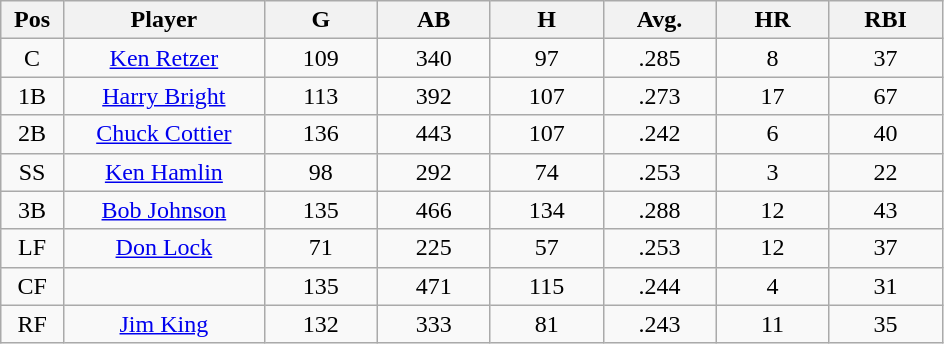<table class="wikitable sortable">
<tr>
<th bgcolor="#DDDDFF" width="5%">Pos</th>
<th bgcolor="#DDDDFF" width="16%">Player</th>
<th bgcolor="#DDDDFF" width="9%">G</th>
<th bgcolor="#DDDDFF" width="9%">AB</th>
<th bgcolor="#DDDDFF" width="9%">H</th>
<th bgcolor="#DDDDFF" width="9%">Avg.</th>
<th bgcolor="#DDDDFF" width="9%">HR</th>
<th bgcolor="#DDDDFF" width="9%">RBI</th>
</tr>
<tr align="center">
<td>C</td>
<td><a href='#'>Ken Retzer</a></td>
<td>109</td>
<td>340</td>
<td>97</td>
<td>.285</td>
<td>8</td>
<td>37</td>
</tr>
<tr align=center>
<td>1B</td>
<td><a href='#'>Harry Bright</a></td>
<td>113</td>
<td>392</td>
<td>107</td>
<td>.273</td>
<td>17</td>
<td>67</td>
</tr>
<tr align=center>
<td>2B</td>
<td><a href='#'>Chuck Cottier</a></td>
<td>136</td>
<td>443</td>
<td>107</td>
<td>.242</td>
<td>6</td>
<td>40</td>
</tr>
<tr align=center>
<td>SS</td>
<td><a href='#'>Ken Hamlin</a></td>
<td>98</td>
<td>292</td>
<td>74</td>
<td>.253</td>
<td>3</td>
<td>22</td>
</tr>
<tr align=center>
<td>3B</td>
<td><a href='#'>Bob Johnson</a></td>
<td>135</td>
<td>466</td>
<td>134</td>
<td>.288</td>
<td>12</td>
<td>43</td>
</tr>
<tr align=center>
<td>LF</td>
<td><a href='#'>Don Lock</a></td>
<td>71</td>
<td>225</td>
<td>57</td>
<td>.253</td>
<td>12</td>
<td>37</td>
</tr>
<tr align=center>
<td>CF</td>
<td></td>
<td>135</td>
<td>471</td>
<td>115</td>
<td>.244</td>
<td>4</td>
<td>31</td>
</tr>
<tr align="center">
<td>RF</td>
<td><a href='#'>Jim King</a></td>
<td>132</td>
<td>333</td>
<td>81</td>
<td>.243</td>
<td>11</td>
<td>35</td>
</tr>
</table>
